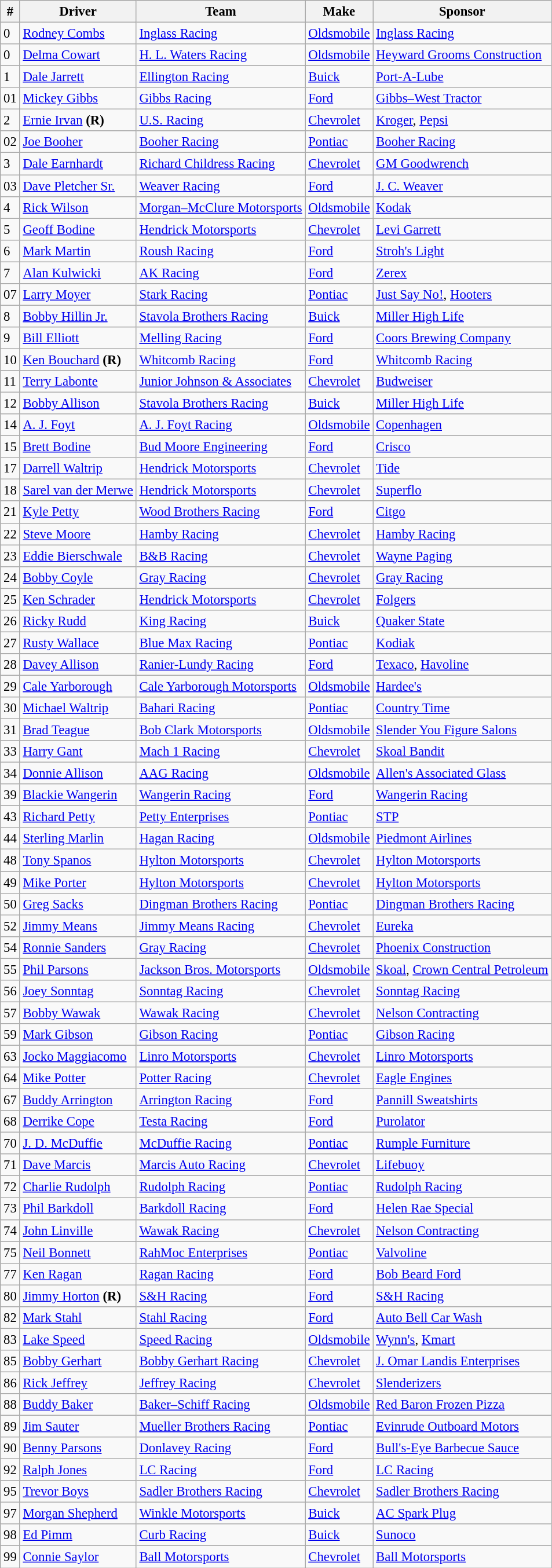<table class="wikitable" style="font-size:95%">
<tr>
<th>#</th>
<th>Driver</th>
<th>Team</th>
<th>Make</th>
<th>Sponsor</th>
</tr>
<tr>
<td>0</td>
<td><a href='#'>Rodney Combs</a></td>
<td><a href='#'>Inglass Racing</a></td>
<td><a href='#'>Oldsmobile</a></td>
<td><a href='#'>Inglass Racing</a></td>
</tr>
<tr>
<td>0</td>
<td><a href='#'>Delma Cowart</a></td>
<td><a href='#'>H. L. Waters Racing</a></td>
<td><a href='#'>Oldsmobile</a></td>
<td><a href='#'>Heyward Grooms Construction</a></td>
</tr>
<tr>
<td>1</td>
<td><a href='#'>Dale Jarrett</a></td>
<td><a href='#'>Ellington Racing</a></td>
<td><a href='#'>Buick</a></td>
<td><a href='#'>Port-A-Lube</a></td>
</tr>
<tr>
<td>01</td>
<td><a href='#'>Mickey Gibbs</a></td>
<td><a href='#'>Gibbs Racing</a></td>
<td><a href='#'>Ford</a></td>
<td><a href='#'>Gibbs–West Tractor</a></td>
</tr>
<tr>
<td>2</td>
<td><a href='#'>Ernie Irvan</a> <strong>(R)</strong></td>
<td><a href='#'>U.S. Racing</a></td>
<td><a href='#'>Chevrolet</a></td>
<td><a href='#'>Kroger</a>, <a href='#'>Pepsi</a></td>
</tr>
<tr>
<td>02</td>
<td><a href='#'>Joe Booher</a></td>
<td><a href='#'>Booher Racing</a></td>
<td><a href='#'>Pontiac</a></td>
<td><a href='#'>Booher Racing</a></td>
</tr>
<tr>
<td>3</td>
<td><a href='#'>Dale Earnhardt</a></td>
<td><a href='#'>Richard Childress Racing</a></td>
<td><a href='#'>Chevrolet</a></td>
<td><a href='#'>GM Goodwrench</a></td>
</tr>
<tr>
<td>03</td>
<td><a href='#'>Dave Pletcher Sr.</a></td>
<td><a href='#'>Weaver Racing</a></td>
<td><a href='#'>Ford</a></td>
<td><a href='#'>J. C. Weaver</a></td>
</tr>
<tr>
<td>4</td>
<td><a href='#'>Rick Wilson</a></td>
<td><a href='#'>Morgan–McClure Motorsports</a></td>
<td><a href='#'>Oldsmobile</a></td>
<td><a href='#'>Kodak</a></td>
</tr>
<tr>
<td>5</td>
<td><a href='#'>Geoff Bodine</a></td>
<td><a href='#'>Hendrick Motorsports</a></td>
<td><a href='#'>Chevrolet</a></td>
<td><a href='#'>Levi Garrett</a></td>
</tr>
<tr>
<td>6</td>
<td><a href='#'>Mark Martin</a></td>
<td><a href='#'>Roush Racing</a></td>
<td><a href='#'>Ford</a></td>
<td><a href='#'>Stroh's Light</a></td>
</tr>
<tr>
<td>7</td>
<td><a href='#'>Alan Kulwicki</a></td>
<td><a href='#'>AK Racing</a></td>
<td><a href='#'>Ford</a></td>
<td><a href='#'>Zerex</a></td>
</tr>
<tr>
<td>07</td>
<td><a href='#'>Larry Moyer</a></td>
<td><a href='#'>Stark Racing</a></td>
<td><a href='#'>Pontiac</a></td>
<td><a href='#'>Just Say No!</a>, <a href='#'>Hooters</a></td>
</tr>
<tr>
<td>8</td>
<td><a href='#'>Bobby Hillin Jr.</a></td>
<td><a href='#'>Stavola Brothers Racing</a></td>
<td><a href='#'>Buick</a></td>
<td><a href='#'>Miller High Life</a></td>
</tr>
<tr>
<td>9</td>
<td><a href='#'>Bill Elliott</a></td>
<td><a href='#'>Melling Racing</a></td>
<td><a href='#'>Ford</a></td>
<td><a href='#'>Coors Brewing Company</a></td>
</tr>
<tr>
<td>10</td>
<td><a href='#'>Ken Bouchard</a> <strong>(R)</strong></td>
<td><a href='#'>Whitcomb Racing</a></td>
<td><a href='#'>Ford</a></td>
<td><a href='#'>Whitcomb Racing</a></td>
</tr>
<tr>
<td>11</td>
<td><a href='#'>Terry Labonte</a></td>
<td><a href='#'>Junior Johnson & Associates</a></td>
<td><a href='#'>Chevrolet</a></td>
<td><a href='#'>Budweiser</a></td>
</tr>
<tr>
<td>12</td>
<td><a href='#'>Bobby Allison</a></td>
<td><a href='#'>Stavola Brothers Racing</a></td>
<td><a href='#'>Buick</a></td>
<td><a href='#'>Miller High Life</a></td>
</tr>
<tr>
<td>14</td>
<td><a href='#'>A. J. Foyt</a></td>
<td><a href='#'>A. J. Foyt Racing</a></td>
<td><a href='#'>Oldsmobile</a></td>
<td><a href='#'>Copenhagen</a></td>
</tr>
<tr>
<td>15</td>
<td><a href='#'>Brett Bodine</a></td>
<td><a href='#'>Bud Moore Engineering</a></td>
<td><a href='#'>Ford</a></td>
<td><a href='#'>Crisco</a></td>
</tr>
<tr>
<td>17</td>
<td><a href='#'>Darrell Waltrip</a></td>
<td><a href='#'>Hendrick Motorsports</a></td>
<td><a href='#'>Chevrolet</a></td>
<td><a href='#'>Tide</a></td>
</tr>
<tr>
<td>18</td>
<td><a href='#'>Sarel van der Merwe</a></td>
<td><a href='#'>Hendrick Motorsports</a></td>
<td><a href='#'>Chevrolet</a></td>
<td><a href='#'>Superflo</a></td>
</tr>
<tr>
<td>21</td>
<td><a href='#'>Kyle Petty</a></td>
<td><a href='#'>Wood Brothers Racing</a></td>
<td><a href='#'>Ford</a></td>
<td><a href='#'>Citgo</a></td>
</tr>
<tr>
<td>22</td>
<td><a href='#'>Steve Moore</a></td>
<td><a href='#'>Hamby Racing</a></td>
<td><a href='#'>Chevrolet</a></td>
<td><a href='#'>Hamby Racing</a></td>
</tr>
<tr>
<td>23</td>
<td><a href='#'>Eddie Bierschwale</a></td>
<td><a href='#'>B&B Racing</a></td>
<td><a href='#'>Chevrolet</a></td>
<td><a href='#'>Wayne Paging</a></td>
</tr>
<tr>
<td>24</td>
<td><a href='#'>Bobby Coyle</a></td>
<td><a href='#'>Gray Racing</a></td>
<td><a href='#'>Chevrolet</a></td>
<td><a href='#'>Gray Racing</a></td>
</tr>
<tr>
<td>25</td>
<td><a href='#'>Ken Schrader</a></td>
<td><a href='#'>Hendrick Motorsports</a></td>
<td><a href='#'>Chevrolet</a></td>
<td><a href='#'>Folgers</a></td>
</tr>
<tr>
<td>26</td>
<td><a href='#'>Ricky Rudd</a></td>
<td><a href='#'>King Racing</a></td>
<td><a href='#'>Buick</a></td>
<td><a href='#'>Quaker State</a></td>
</tr>
<tr>
<td>27</td>
<td><a href='#'>Rusty Wallace</a></td>
<td><a href='#'>Blue Max Racing</a></td>
<td><a href='#'>Pontiac</a></td>
<td><a href='#'>Kodiak</a></td>
</tr>
<tr>
<td>28</td>
<td><a href='#'>Davey Allison</a></td>
<td><a href='#'>Ranier-Lundy Racing</a></td>
<td><a href='#'>Ford</a></td>
<td><a href='#'>Texaco</a>, <a href='#'>Havoline</a></td>
</tr>
<tr>
<td>29</td>
<td><a href='#'>Cale Yarborough</a></td>
<td><a href='#'>Cale Yarborough Motorsports</a></td>
<td><a href='#'>Oldsmobile</a></td>
<td><a href='#'>Hardee's</a></td>
</tr>
<tr>
<td>30</td>
<td><a href='#'>Michael Waltrip</a></td>
<td><a href='#'>Bahari Racing</a></td>
<td><a href='#'>Pontiac</a></td>
<td><a href='#'>Country Time</a></td>
</tr>
<tr>
<td>31</td>
<td><a href='#'>Brad Teague</a></td>
<td><a href='#'>Bob Clark Motorsports</a></td>
<td><a href='#'>Oldsmobile</a></td>
<td><a href='#'>Slender You Figure Salons</a></td>
</tr>
<tr>
<td>33</td>
<td><a href='#'>Harry Gant</a></td>
<td><a href='#'>Mach 1 Racing</a></td>
<td><a href='#'>Chevrolet</a></td>
<td><a href='#'>Skoal Bandit</a></td>
</tr>
<tr>
<td>34</td>
<td><a href='#'>Donnie Allison</a></td>
<td><a href='#'>AAG Racing</a></td>
<td><a href='#'>Oldsmobile</a></td>
<td><a href='#'>Allen's Associated Glass</a></td>
</tr>
<tr>
<td>39</td>
<td><a href='#'>Blackie Wangerin</a></td>
<td><a href='#'>Wangerin Racing</a></td>
<td><a href='#'>Ford</a></td>
<td><a href='#'>Wangerin Racing</a></td>
</tr>
<tr>
<td>43</td>
<td><a href='#'>Richard Petty</a></td>
<td><a href='#'>Petty Enterprises</a></td>
<td><a href='#'>Pontiac</a></td>
<td><a href='#'>STP</a></td>
</tr>
<tr>
<td>44</td>
<td><a href='#'>Sterling Marlin</a></td>
<td><a href='#'>Hagan Racing</a></td>
<td><a href='#'>Oldsmobile</a></td>
<td><a href='#'>Piedmont Airlines</a></td>
</tr>
<tr>
<td>48</td>
<td><a href='#'>Tony Spanos</a></td>
<td><a href='#'>Hylton Motorsports</a></td>
<td><a href='#'>Chevrolet</a></td>
<td><a href='#'>Hylton Motorsports</a></td>
</tr>
<tr>
<td>49</td>
<td><a href='#'>Mike Porter</a></td>
<td><a href='#'>Hylton Motorsports</a></td>
<td><a href='#'>Chevrolet</a></td>
<td><a href='#'>Hylton Motorsports</a></td>
</tr>
<tr>
<td>50</td>
<td><a href='#'>Greg Sacks</a></td>
<td><a href='#'>Dingman Brothers Racing</a></td>
<td><a href='#'>Pontiac</a></td>
<td><a href='#'>Dingman Brothers Racing</a></td>
</tr>
<tr>
<td>52</td>
<td><a href='#'>Jimmy Means</a></td>
<td><a href='#'>Jimmy Means Racing</a></td>
<td><a href='#'>Chevrolet</a></td>
<td><a href='#'>Eureka</a></td>
</tr>
<tr>
<td>54</td>
<td><a href='#'>Ronnie Sanders</a></td>
<td><a href='#'>Gray Racing</a></td>
<td><a href='#'>Chevrolet</a></td>
<td><a href='#'>Phoenix Construction</a></td>
</tr>
<tr>
<td>55</td>
<td><a href='#'>Phil Parsons</a></td>
<td><a href='#'>Jackson Bros. Motorsports</a></td>
<td><a href='#'>Oldsmobile</a></td>
<td><a href='#'>Skoal</a>, <a href='#'>Crown Central Petroleum</a></td>
</tr>
<tr>
<td>56</td>
<td><a href='#'>Joey Sonntag</a></td>
<td><a href='#'>Sonntag Racing</a></td>
<td><a href='#'>Chevrolet</a></td>
<td><a href='#'>Sonntag Racing</a></td>
</tr>
<tr>
<td>57</td>
<td><a href='#'>Bobby Wawak</a></td>
<td><a href='#'>Wawak Racing</a></td>
<td><a href='#'>Chevrolet</a></td>
<td><a href='#'>Nelson Contracting</a></td>
</tr>
<tr>
<td>59</td>
<td><a href='#'>Mark Gibson</a></td>
<td><a href='#'>Gibson Racing</a></td>
<td><a href='#'>Pontiac</a></td>
<td><a href='#'>Gibson Racing</a></td>
</tr>
<tr>
<td>63</td>
<td><a href='#'>Jocko Maggiacomo</a></td>
<td><a href='#'>Linro Motorsports</a></td>
<td><a href='#'>Chevrolet</a></td>
<td><a href='#'>Linro Motorsports</a></td>
</tr>
<tr>
<td>64</td>
<td><a href='#'>Mike Potter</a></td>
<td><a href='#'>Potter Racing</a></td>
<td><a href='#'>Chevrolet</a></td>
<td><a href='#'>Eagle Engines</a></td>
</tr>
<tr>
<td>67</td>
<td><a href='#'>Buddy Arrington</a></td>
<td><a href='#'>Arrington Racing</a></td>
<td><a href='#'>Ford</a></td>
<td><a href='#'>Pannill Sweatshirts</a></td>
</tr>
<tr>
<td>68</td>
<td><a href='#'>Derrike Cope</a></td>
<td><a href='#'>Testa Racing</a></td>
<td><a href='#'>Ford</a></td>
<td><a href='#'>Purolator</a></td>
</tr>
<tr>
<td>70</td>
<td><a href='#'>J. D. McDuffie</a></td>
<td><a href='#'>McDuffie Racing</a></td>
<td><a href='#'>Pontiac</a></td>
<td><a href='#'>Rumple Furniture</a></td>
</tr>
<tr>
<td>71</td>
<td><a href='#'>Dave Marcis</a></td>
<td><a href='#'>Marcis Auto Racing</a></td>
<td><a href='#'>Chevrolet</a></td>
<td><a href='#'>Lifebuoy</a></td>
</tr>
<tr>
<td>72</td>
<td><a href='#'>Charlie Rudolph</a></td>
<td><a href='#'>Rudolph Racing</a></td>
<td><a href='#'>Pontiac</a></td>
<td><a href='#'>Rudolph Racing</a></td>
</tr>
<tr>
<td>73</td>
<td><a href='#'>Phil Barkdoll</a></td>
<td><a href='#'>Barkdoll Racing</a></td>
<td><a href='#'>Ford</a></td>
<td><a href='#'>Helen Rae Special</a></td>
</tr>
<tr>
<td>74</td>
<td><a href='#'>John Linville</a></td>
<td><a href='#'>Wawak Racing</a></td>
<td><a href='#'>Chevrolet</a></td>
<td><a href='#'>Nelson Contracting</a></td>
</tr>
<tr>
<td>75</td>
<td><a href='#'>Neil Bonnett</a></td>
<td><a href='#'>RahMoc Enterprises</a></td>
<td><a href='#'>Pontiac</a></td>
<td><a href='#'>Valvoline</a></td>
</tr>
<tr>
<td>77</td>
<td><a href='#'>Ken Ragan</a></td>
<td><a href='#'>Ragan Racing</a></td>
<td><a href='#'>Ford</a></td>
<td><a href='#'>Bob Beard Ford</a></td>
</tr>
<tr>
<td>80</td>
<td><a href='#'>Jimmy Horton</a> <strong>(R)</strong></td>
<td><a href='#'>S&H Racing</a></td>
<td><a href='#'>Ford</a></td>
<td><a href='#'>S&H Racing</a></td>
</tr>
<tr>
<td>82</td>
<td><a href='#'>Mark Stahl</a></td>
<td><a href='#'>Stahl Racing</a></td>
<td><a href='#'>Ford</a></td>
<td><a href='#'>Auto Bell Car Wash</a></td>
</tr>
<tr>
<td>83</td>
<td><a href='#'>Lake Speed</a></td>
<td><a href='#'>Speed Racing</a></td>
<td><a href='#'>Oldsmobile</a></td>
<td><a href='#'>Wynn's</a>, <a href='#'>Kmart</a></td>
</tr>
<tr>
<td>85</td>
<td><a href='#'>Bobby Gerhart</a></td>
<td><a href='#'>Bobby Gerhart Racing</a></td>
<td><a href='#'>Chevrolet</a></td>
<td><a href='#'>J. Omar Landis Enterprises</a></td>
</tr>
<tr>
<td>86</td>
<td><a href='#'>Rick Jeffrey</a></td>
<td><a href='#'>Jeffrey Racing</a></td>
<td><a href='#'>Chevrolet</a></td>
<td><a href='#'>Slenderizers</a></td>
</tr>
<tr>
<td>88</td>
<td><a href='#'>Buddy Baker</a></td>
<td><a href='#'>Baker–Schiff Racing</a></td>
<td><a href='#'>Oldsmobile</a></td>
<td><a href='#'>Red Baron Frozen Pizza</a></td>
</tr>
<tr>
<td>89</td>
<td><a href='#'>Jim Sauter</a></td>
<td><a href='#'>Mueller Brothers Racing</a></td>
<td><a href='#'>Pontiac</a></td>
<td><a href='#'>Evinrude Outboard Motors</a></td>
</tr>
<tr>
<td>90</td>
<td><a href='#'>Benny Parsons</a></td>
<td><a href='#'>Donlavey Racing</a></td>
<td><a href='#'>Ford</a></td>
<td><a href='#'>Bull's-Eye Barbecue Sauce</a></td>
</tr>
<tr>
<td>92</td>
<td><a href='#'>Ralph Jones</a></td>
<td><a href='#'>LC Racing</a></td>
<td><a href='#'>Ford</a></td>
<td><a href='#'>LC Racing</a></td>
</tr>
<tr>
<td>95</td>
<td><a href='#'>Trevor Boys</a></td>
<td><a href='#'>Sadler Brothers Racing</a></td>
<td><a href='#'>Chevrolet</a></td>
<td><a href='#'>Sadler Brothers Racing</a></td>
</tr>
<tr>
<td>97</td>
<td><a href='#'>Morgan Shepherd</a></td>
<td><a href='#'>Winkle Motorsports</a></td>
<td><a href='#'>Buick</a></td>
<td><a href='#'>AC Spark Plug</a></td>
</tr>
<tr>
<td>98</td>
<td><a href='#'>Ed Pimm</a></td>
<td><a href='#'>Curb Racing</a></td>
<td><a href='#'>Buick</a></td>
<td><a href='#'>Sunoco</a></td>
</tr>
<tr>
<td>99</td>
<td><a href='#'>Connie Saylor</a></td>
<td><a href='#'>Ball Motorsports</a></td>
<td><a href='#'>Chevrolet</a></td>
<td><a href='#'>Ball Motorsports</a></td>
</tr>
</table>
